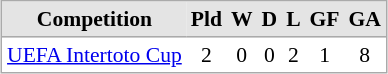<table align=center cellspacing="0" cellpadding="3" style="border:1px solid #AAAAAA;font-size:90%">
<tr bgcolor="#E4E4E4">
<th style="border-bottom:1px solid #AAAAAA">Competition</th>
<th style="border-bottom:1px solid #AAAAAA" align="center">Pld</th>
<th style="border-bottom:1px solid #AAAAAA" align="center">W</th>
<th style="border-bottom:1px solid #AAAAAA" align="center">D</th>
<th style="border-bottom:1px solid #AAAAAA" align="center">L</th>
<th style="border-bottom:1px solid #AAAAAA" align="center">GF</th>
<th style="border-bottom:1px solid #AAAAAA" align="center">GA</th>
</tr>
<tr>
<td><a href='#'>UEFA Intertoto Cup</a></td>
<td align="center">2</td>
<td align="center">0</td>
<td align="center">0</td>
<td align="center">2</td>
<td align="center">1</td>
<td align="center">8</td>
</tr>
<tr>
</tr>
</table>
